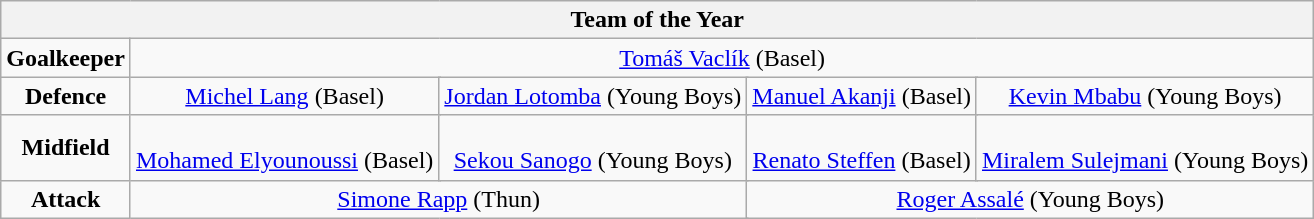<table class="wikitable" style="text-align:center">
<tr>
<th colspan="13">Team of the Year</th>
</tr>
<tr>
<td><strong>Goalkeeper</strong></td>
<td colspan="12"> <a href='#'>Tomáš Vaclík</a> (Basel)</td>
</tr>
<tr>
<td><strong>Defence</strong></td>
<td colspan="3"> <a href='#'>Michel Lang</a> (Basel)</td>
<td colspan="3"> <a href='#'>Jordan Lotomba</a> (Young Boys)</td>
<td colspan="3"> <a href='#'>Manuel Akanji</a> (Basel)</td>
<td colspan="3"> <a href='#'>Kevin Mbabu</a> (Young Boys)</td>
</tr>
<tr>
<td><strong>Midfield</strong></td>
<td colspan="3"><br> <a href='#'>Mohamed Elyounoussi</a> (Basel)</td>
<td colspan="3"><br> <a href='#'>Sekou Sanogo</a> (Young Boys)</td>
<td colspan="3"><br> <a href='#'>Renato Steffen</a> (Basel)</td>
<td colspan="3"><br> <a href='#'>Miralem Sulejmani</a>  (Young Boys)</td>
</tr>
<tr>
<td><strong>Attack</strong></td>
<td colspan="6"> <a href='#'>Simone Rapp</a> (Thun)</td>
<td colspan="6"> <a href='#'>Roger Assalé</a> (Young Boys)</td>
</tr>
</table>
